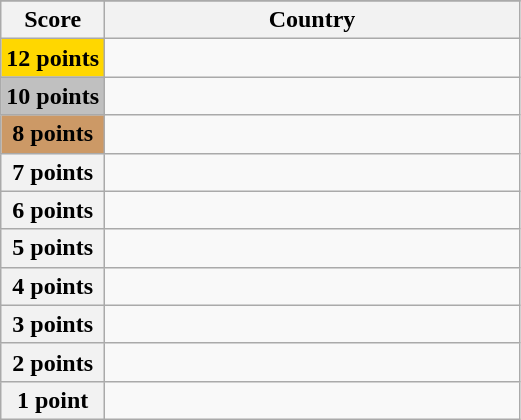<table class="wikitable">
<tr>
</tr>
<tr>
<th scope="col" width="20%">Score</th>
<th scope="col">Country</th>
</tr>
<tr>
<th scope="row" style="background:gold">12 points</th>
<td></td>
</tr>
<tr>
<th scope="row" style="background:silver">10 points</th>
<td></td>
</tr>
<tr>
<th scope="row" style="background:#CC9966">8 points</th>
<td></td>
</tr>
<tr>
<th scope="row">7 points</th>
<td></td>
</tr>
<tr>
<th scope="row">6 points</th>
<td></td>
</tr>
<tr>
<th scope="row">5 points</th>
<td></td>
</tr>
<tr>
<th scope="row">4 points</th>
<td></td>
</tr>
<tr>
<th scope="row">3 points</th>
<td></td>
</tr>
<tr>
<th scope="row">2 points</th>
<td></td>
</tr>
<tr>
<th scope="row">1 point</th>
<td></td>
</tr>
</table>
